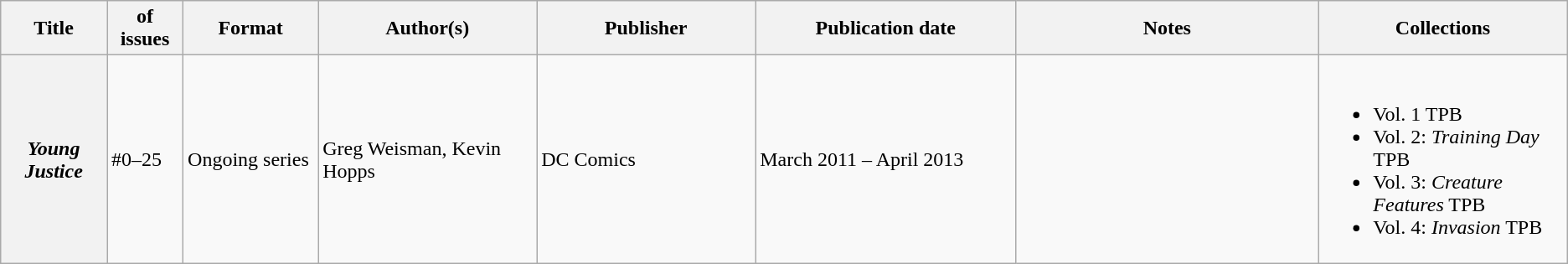<table class="wikitable">
<tr>
<th>Title</th>
<th style="width:40pt"> of issues</th>
<th style="width:75pt">Format</th>
<th style="width:125pt">Author(s)</th>
<th style="width:125pt">Publisher</th>
<th style="width:150pt">Publication date</th>
<th style="width:175pt">Notes</th>
<th>Collections</th>
</tr>
<tr>
<th><em>Young Justice</em></th>
<td>#0–25</td>
<td>Ongoing series</td>
<td>Greg Weisman, Kevin Hopps</td>
<td>DC Comics</td>
<td>March 2011 – April 2013</td>
<td></td>
<td><br><ul><li>Vol. 1 TPB</li><li>Vol. 2: <em>Training Day</em> TPB</li><li>Vol. 3: <em>Creature Features</em> TPB</li><li>Vol. 4: <em>Invasion</em> TPB</li></ul></td>
</tr>
</table>
